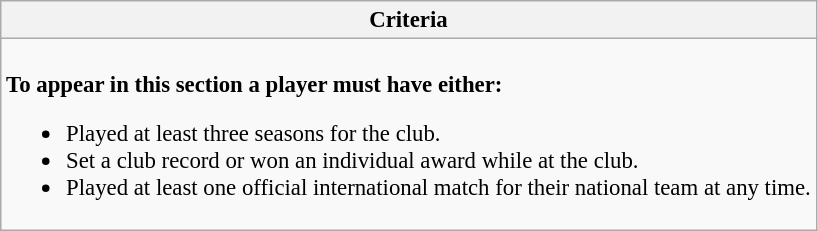<table class="wikitable collapsible collapsed" style="font-size:95%;">
<tr>
<th>Criteria</th>
</tr>
<tr>
<td><br><strong>To appear in this section a player must have either:</strong><ul><li>Played at least three seasons for the club.</li><li>Set a club record or won an individual award while at the club.</li><li>Played at least one official international match for their national team at any time.</li></ul></td>
</tr>
</table>
